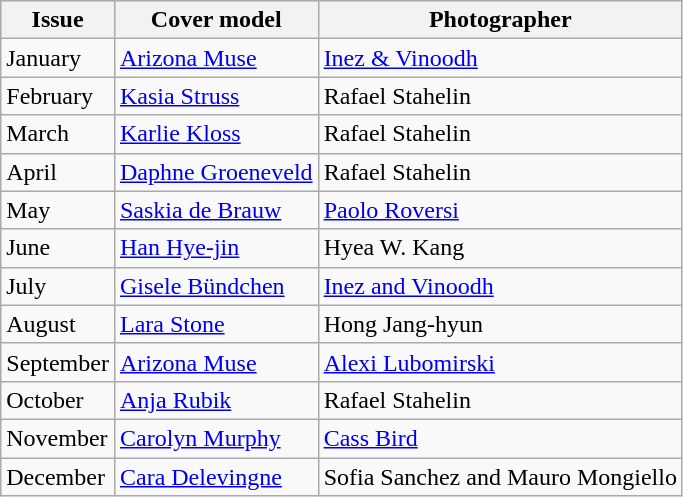<table class="sortable wikitable">
<tr>
<th>Issue</th>
<th>Cover model</th>
<th>Photographer</th>
</tr>
<tr>
<td>January</td>
<td><a href='#'>Arizona Muse</a></td>
<td><a href='#'>Inez & Vinoodh</a></td>
</tr>
<tr>
<td>February</td>
<td><a href='#'>Kasia Struss</a></td>
<td>Rafael Stahelin</td>
</tr>
<tr>
<td>March</td>
<td><a href='#'>Karlie Kloss</a></td>
<td>Rafael Stahelin</td>
</tr>
<tr>
<td>April</td>
<td><a href='#'>Daphne Groeneveld</a></td>
<td>Rafael Stahelin</td>
</tr>
<tr>
<td>May</td>
<td><a href='#'>Saskia de Brauw</a></td>
<td><a href='#'>Paolo Roversi</a></td>
</tr>
<tr>
<td>June</td>
<td><a href='#'>Han Hye-jin</a></td>
<td>Hyea W. Kang</td>
</tr>
<tr>
<td>July</td>
<td><a href='#'>Gisele Bündchen</a></td>
<td><a href='#'>Inez and Vinoodh</a></td>
</tr>
<tr>
<td>August</td>
<td><a href='#'>Lara Stone</a></td>
<td>Hong Jang-hyun</td>
</tr>
<tr>
<td>September</td>
<td><a href='#'>Arizona Muse</a></td>
<td><a href='#'>Alexi Lubomirski</a></td>
</tr>
<tr>
<td>October</td>
<td><a href='#'>Anja Rubik</a></td>
<td>Rafael Stahelin</td>
</tr>
<tr>
<td>November</td>
<td><a href='#'>Carolyn Murphy</a></td>
<td><a href='#'>Cass Bird</a></td>
</tr>
<tr>
<td>December</td>
<td><a href='#'>Cara Delevingne</a></td>
<td>Sofia Sanchez and Mauro Mongiello</td>
</tr>
</table>
